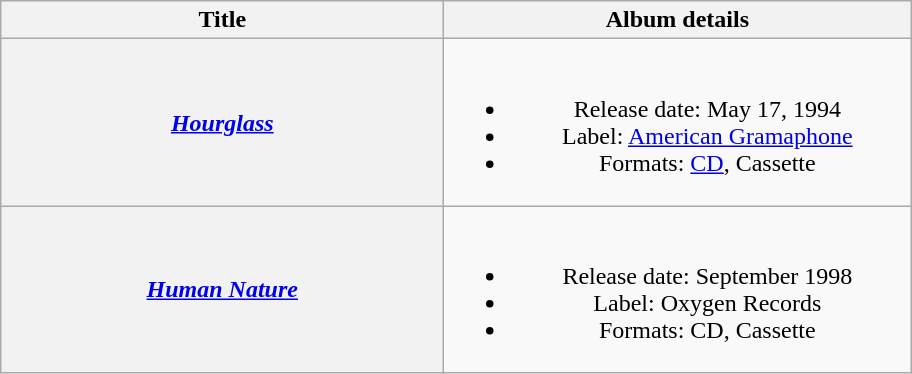<table class="wikitable plainrowheaders" style="text-align:center;">
<tr>
<th style="width:18em;">Title</th>
<th style="width:19em;">Album details</th>
</tr>
<tr>
<th scope="row"><em><a href='#'>Hourglass</a></em></th>
<td><br><ul><li>Release date: May 17, 1994</li><li>Label: <a href='#'>American Gramaphone</a></li><li>Formats: <a href='#'>CD</a>, Cassette</li></ul></td>
</tr>
<tr>
<th scope="row"><em><a href='#'>Human Nature</a></em></th>
<td><br><ul><li>Release date: September 1998</li><li>Label: Oxygen Records</li><li>Formats: CD, Cassette</li></ul></td>
</tr>
</table>
